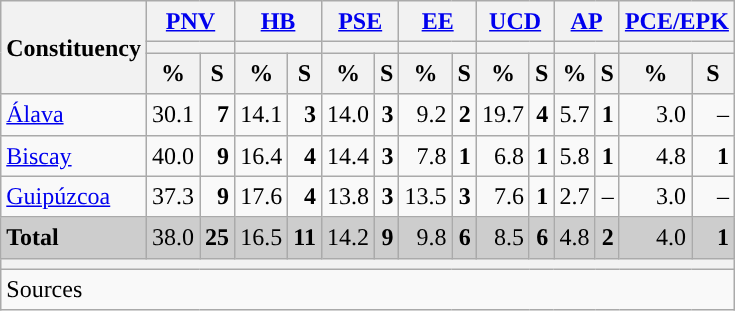<table class="wikitable sortable" style="text-align:right; line-height:20px;">
<tr>
<th rowspan="3">Constituency</th>
<th colspan="2" width="30px" class="unsortable"><a href='#'>PNV</a></th>
<th colspan="2" width="30px" class="unsortable"><a href='#'>HB</a></th>
<th colspan="2" width="30px" class="unsortable"><a href='#'>PSE</a></th>
<th colspan="2" width="30px" class="unsortable"><a href='#'>EE</a></th>
<th colspan="2" width="30px" class="unsortable"><a href='#'>UCD</a></th>
<th colspan="2" width="30px" class="unsortable"><a href='#'>AP</a></th>
<th colspan="2" width="30px" class="unsortable"><a href='#'>PCE/EPK</a></th>
</tr>
<tr>
<th colspan="2" style="background:"></th>
<th colspan="2" style="background:"></th>
<th colspan="2" style="background:"></th>
<th colspan="2" style="background:"></th>
<th colspan="2" style="background:"></th>
<th colspan="2" style="background:"></th>
<th colspan="2" style="background:"></th>
</tr>
<tr>
<th data-sort-type="number">%</th>
<th data-sort-type="number">S</th>
<th data-sort-type="number">%</th>
<th data-sort-type="number">S</th>
<th data-sort-type="number">%</th>
<th data-sort-type="number">S</th>
<th data-sort-type="number">%</th>
<th data-sort-type="number">S</th>
<th data-sort-type="number">%</th>
<th data-sort-type="number">S</th>
<th data-sort-type="number">%</th>
<th data-sort-type="number">S</th>
<th data-sort-type="number">%</th>
<th data-sort-type="number">S</th>
</tr>
<tr>
<td align="left"><a href='#'>Álava</a></td>
<td style="background:">30.1</td>
<td><strong>7</strong></td>
<td>14.1</td>
<td><strong>3</strong></td>
<td>14.0</td>
<td><strong>3</strong></td>
<td>9.2</td>
<td><strong>2</strong></td>
<td>19.7</td>
<td><strong>4</strong></td>
<td>5.7</td>
<td><strong>1</strong></td>
<td>3.0</td>
<td>–</td>
</tr>
<tr>
<td align="left"><a href='#'>Biscay</a></td>
<td style="background:">40.0</td>
<td><strong>9</strong></td>
<td>16.4</td>
<td><strong>4</strong></td>
<td>14.4</td>
<td><strong>3</strong></td>
<td>7.8</td>
<td><strong>1</strong></td>
<td>6.8</td>
<td><strong>1</strong></td>
<td>5.8</td>
<td><strong>1</strong></td>
<td>4.8</td>
<td><strong>1</strong></td>
</tr>
<tr>
<td align="left"><a href='#'>Guipúzcoa</a></td>
<td style="background:">37.3</td>
<td><strong>9</strong></td>
<td>17.6</td>
<td><strong>4</strong></td>
<td>13.8</td>
<td><strong>3</strong></td>
<td>13.5</td>
<td><strong>3</strong></td>
<td>7.6</td>
<td><strong>1</strong></td>
<td>2.7</td>
<td>–</td>
<td>3.0</td>
<td>–</td>
</tr>
<tr style="background:#CDCDCD;">
<td align="left"><strong>Total</strong></td>
<td style="background:">38.0</td>
<td><strong>25</strong></td>
<td>16.5</td>
<td><strong>11</strong></td>
<td>14.2</td>
<td><strong>9</strong></td>
<td>9.8</td>
<td><strong>6</strong></td>
<td>8.5</td>
<td><strong>6</strong></td>
<td>4.8</td>
<td><strong>2</strong></td>
<td>4.0</td>
<td><strong>1</strong></td>
</tr>
<tr>
<th colspan="15"></th>
</tr>
<tr>
<th style="text-align:left; font-weight:normal; background:#F9F9F9" colspan="15">Sources</th>
</tr>
</table>
